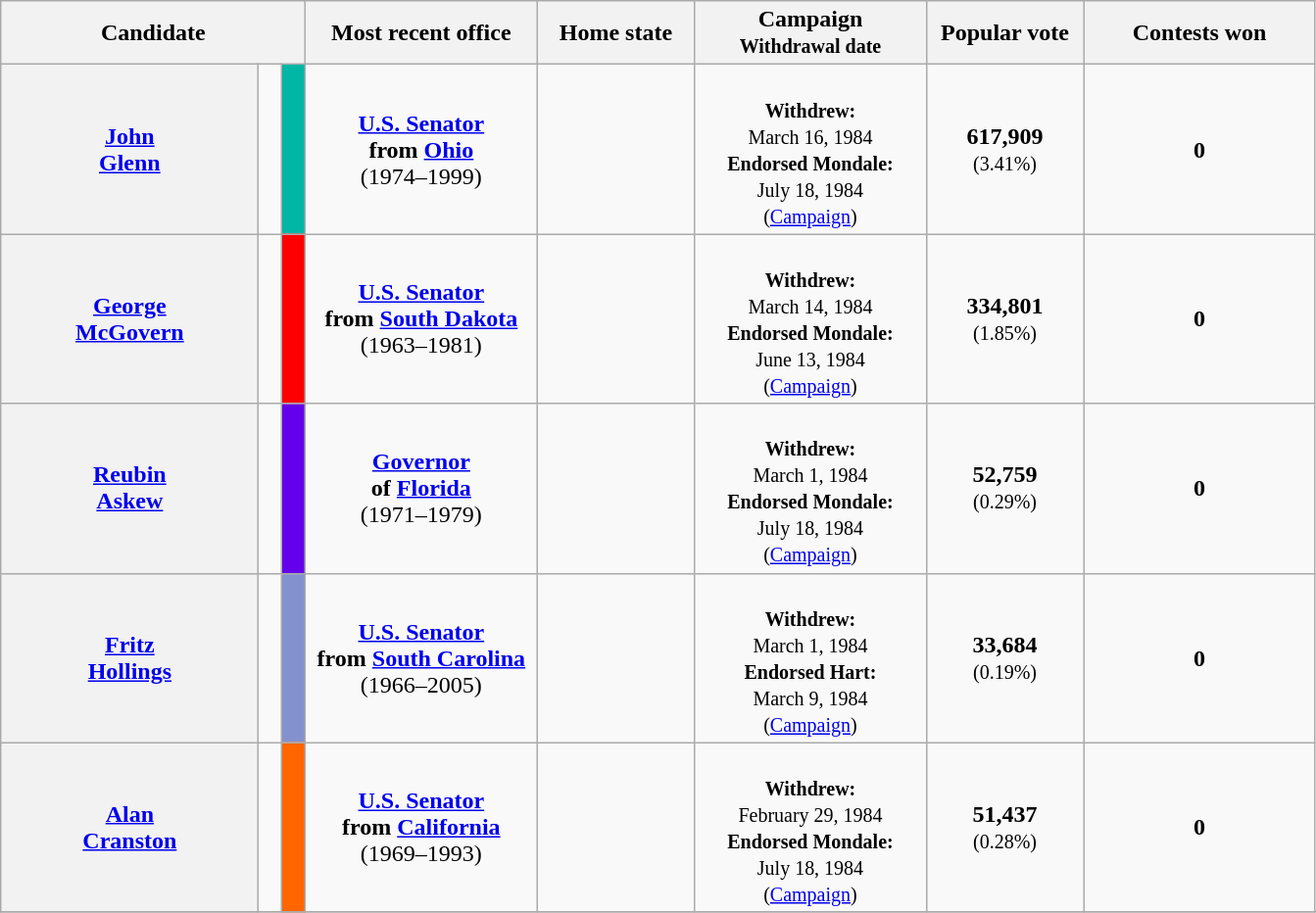<table class="wikitable sortable" style="text-align:center">
<tr>
<th style="width:200px;" colspan="3">Candidate</th>
<th style="width:150px;">Most recent office</th>
<th style="width:100px;">Home state</th>
<th style="width:150px;">Campaign<br><small>Withdrawal date</small></th>
<th style="width:100px;">Popular vote</th>
<th style="width:150px;">Contests won</th>
</tr>
<tr>
<th><a href='#'>John<br>Glenn</a></th>
<td data-sort-value="Glenn"></td>
<td style="background:#00b6a4;"></td>
<td><strong><a href='#'>U.S. Senator</a><br>from <a href='#'>Ohio</a></strong><br>(1974–1999)</td>
<td></td>
<td><br><small><strong>Withdrew:</strong><br>March 16, 1984</small><br><small><strong>Endorsed Mondale:</strong><br>July 18, 1984</small><br><small>(<a href='#'>Campaign</a>)</small></td>
<td><strong>617,909</strong><br><small>(3.41%)</small></td>
<td><strong>0</strong></td>
</tr>
<tr>
<th><a href='#'>George<br>McGovern</a></th>
<td data-sort-value="McGovern"></td>
<td style="background:#ff0000;"></td>
<td><strong><a href='#'>U.S. Senator</a><br>from <a href='#'>South Dakota</a></strong><br>(1963–1981)</td>
<td></td>
<td><br><small><strong>Withdrew:</strong><br>March 14, 1984</small><br><small><strong>Endorsed Mondale:</strong><br>June 13, 1984</small><br><small>(<a href='#'>Campaign</a>)</small></td>
<td><strong>334,801</strong><br><small>(1.85%)</small></td>
<td><strong>0</strong></td>
</tr>
<tr>
<th><a href='#'>Reubin<br>Askew</a></th>
<td data-sort-value="Askew"></td>
<td style="background:#6500ea;"></td>
<td><strong><a href='#'>Governor</a><br>of <a href='#'>Florida</a></strong><br>(1971–1979)</td>
<td></td>
<td><br><small><strong>Withdrew:</strong><br>March 1, 1984</small><br><small><strong>Endorsed Mondale:</strong><br>July 18, 1984</small><br><small>(<a href='#'>Campaign</a>)</small></td>
<td><strong>52,759</strong><br><small>(0.29%)</small></td>
<td><strong>0</strong></td>
</tr>
<tr>
<th><a href='#'>Fritz<br>Hollings</a></th>
<td data-sort-value="Hollings"></td>
<td style="background:#8392cf;"></td>
<td><strong><a href='#'>U.S. Senator</a><br>from <a href='#'>South Carolina</a></strong><br>(1966–2005)</td>
<td></td>
<td><br><small><strong>Withdrew:</strong><br>March 1, 1984</small><br><small><strong>Endorsed Hart:</strong><br>March 9, 1984</small><br><small>(<a href='#'>Campaign</a>)</small></td>
<td><strong>33,684</strong><br><small>(0.19%)</small></td>
<td><strong>0</strong></td>
</tr>
<tr>
<th><a href='#'>Alan<br>Cranston</a></th>
<td data-sort-value="Cranston"></td>
<td style="background:#ff6600;"></td>
<td><strong><a href='#'>U.S. Senator</a><br>from <a href='#'>California</a></strong><br>(1969–1993)</td>
<td></td>
<td><br><small><strong>Withdrew:</strong><br>February 29, 1984</small><br><small><strong>Endorsed Mondale:</strong><br>July 18, 1984</small><br><small>(<a href='#'>Campaign</a>)</small></td>
<td><strong>51,437</strong><br><small>(0.28%)</small></td>
<td><strong>0</strong></td>
</tr>
<tr>
</tr>
</table>
